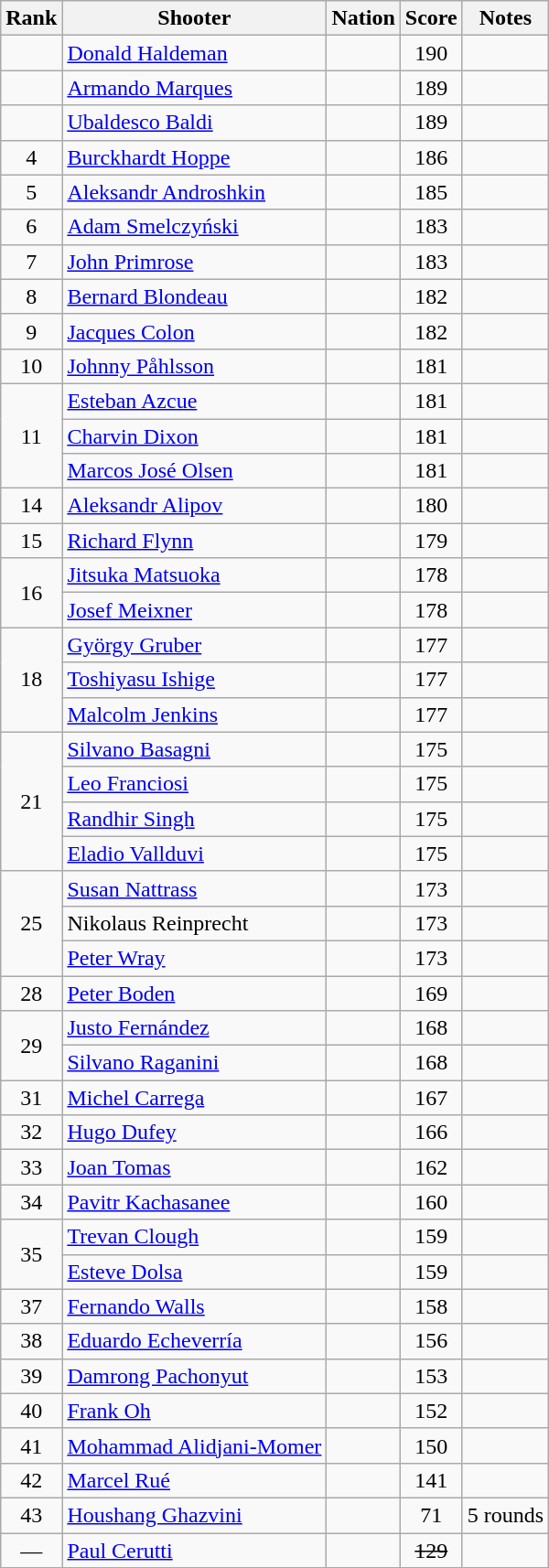<table class="wikitable sortable" style="text-align:center">
<tr>
<th>Rank</th>
<th>Shooter</th>
<th>Nation</th>
<th>Score</th>
<th>Notes</th>
</tr>
<tr>
<td></td>
<td align=left><a href='#'>Donald Haldeman</a></td>
<td align=left></td>
<td>190</td>
<td></td>
</tr>
<tr>
<td></td>
<td align=left><a href='#'>Armando Marques</a></td>
<td align=left></td>
<td>189</td>
<td></td>
</tr>
<tr>
<td></td>
<td align=left><a href='#'>Ubaldesco Baldi</a></td>
<td align=left></td>
<td>189</td>
<td></td>
</tr>
<tr>
<td>4</td>
<td align=left><a href='#'>Burckhardt Hoppe</a></td>
<td align=left></td>
<td>186</td>
<td></td>
</tr>
<tr>
<td>5</td>
<td align=left><a href='#'>Aleksandr Androshkin</a></td>
<td align=left></td>
<td>185</td>
<td></td>
</tr>
<tr>
<td>6</td>
<td align=left><a href='#'>Adam Smelczyński</a></td>
<td align=left></td>
<td>183</td>
<td></td>
</tr>
<tr>
<td>7</td>
<td align=left><a href='#'>John Primrose</a></td>
<td align=left></td>
<td>183</td>
<td></td>
</tr>
<tr>
<td>8</td>
<td align=left><a href='#'>Bernard Blondeau</a></td>
<td align=left></td>
<td>182</td>
<td></td>
</tr>
<tr>
<td>9</td>
<td align=left><a href='#'>Jacques Colon</a></td>
<td align=left></td>
<td>182</td>
<td></td>
</tr>
<tr>
<td>10</td>
<td align=left><a href='#'>Johnny Påhlsson</a></td>
<td align=left></td>
<td>181</td>
<td></td>
</tr>
<tr>
<td rowspan=3>11</td>
<td align=left><a href='#'>Esteban Azcue</a></td>
<td align=left></td>
<td>181</td>
<td></td>
</tr>
<tr>
<td align=left><a href='#'>Charvin Dixon</a></td>
<td align=left></td>
<td>181</td>
<td></td>
</tr>
<tr>
<td align=left><a href='#'>Marcos José Olsen</a></td>
<td align=left></td>
<td>181</td>
<td></td>
</tr>
<tr>
<td>14</td>
<td align=left><a href='#'>Aleksandr Alipov</a></td>
<td align=left></td>
<td>180</td>
<td></td>
</tr>
<tr>
<td>15</td>
<td align=left><a href='#'>Richard Flynn</a></td>
<td align=left></td>
<td>179</td>
<td></td>
</tr>
<tr>
<td rowspan=2>16</td>
<td align=left><a href='#'>Jitsuka Matsuoka</a></td>
<td align=left></td>
<td>178</td>
<td></td>
</tr>
<tr>
<td align=left><a href='#'>Josef Meixner</a></td>
<td align=left></td>
<td>178</td>
<td></td>
</tr>
<tr>
<td rowspan=3>18</td>
<td align=left><a href='#'>György Gruber</a></td>
<td align=left></td>
<td>177</td>
<td></td>
</tr>
<tr>
<td align=left><a href='#'>Toshiyasu Ishige</a></td>
<td align=left></td>
<td>177</td>
<td></td>
</tr>
<tr>
<td align=left><a href='#'>Malcolm Jenkins</a></td>
<td align=left></td>
<td>177</td>
<td></td>
</tr>
<tr>
<td rowspan=4>21</td>
<td align=left><a href='#'>Silvano Basagni</a></td>
<td align=left></td>
<td>175</td>
<td></td>
</tr>
<tr>
<td align=left><a href='#'>Leo Franciosi</a></td>
<td align=left></td>
<td>175</td>
<td></td>
</tr>
<tr>
<td align=left><a href='#'>Randhir Singh</a></td>
<td align=left></td>
<td>175</td>
<td></td>
</tr>
<tr>
<td align=left><a href='#'>Eladio Vallduvi</a></td>
<td align=left></td>
<td>175</td>
<td></td>
</tr>
<tr>
<td rowspan=3>25</td>
<td align=left><a href='#'>Susan Nattrass</a></td>
<td align=left></td>
<td>173</td>
<td></td>
</tr>
<tr>
<td align=left>Nikolaus Reinprecht</td>
<td align=left></td>
<td>173</td>
<td></td>
</tr>
<tr>
<td align=left><a href='#'>Peter Wray</a></td>
<td align=left></td>
<td>173</td>
<td></td>
</tr>
<tr>
<td>28</td>
<td align=left><a href='#'>Peter Boden</a></td>
<td align=left></td>
<td>169</td>
<td></td>
</tr>
<tr>
<td rowspan=2>29</td>
<td align=left><a href='#'>Justo Fernández</a></td>
<td align=left></td>
<td>168</td>
<td></td>
</tr>
<tr>
<td align=left><a href='#'>Silvano Raganini</a></td>
<td align=left></td>
<td>168</td>
<td></td>
</tr>
<tr>
<td>31</td>
<td align=left><a href='#'>Michel Carrega</a></td>
<td align=left></td>
<td>167</td>
<td></td>
</tr>
<tr>
<td>32</td>
<td align=left><a href='#'>Hugo Dufey</a></td>
<td align=left></td>
<td>166</td>
<td></td>
</tr>
<tr>
<td>33</td>
<td align=left><a href='#'>Joan Tomas</a></td>
<td align=left></td>
<td>162</td>
<td></td>
</tr>
<tr>
<td>34</td>
<td align=left><a href='#'>Pavitr Kachasanee</a></td>
<td align=left></td>
<td>160</td>
<td></td>
</tr>
<tr>
<td rowspan=2>35</td>
<td align=left><a href='#'>Trevan Clough</a></td>
<td align=left></td>
<td>159</td>
<td></td>
</tr>
<tr>
<td align=left><a href='#'>Esteve Dolsa</a></td>
<td align=left></td>
<td>159</td>
<td></td>
</tr>
<tr>
<td>37</td>
<td align=left><a href='#'>Fernando Walls</a></td>
<td align=left></td>
<td>158</td>
<td></td>
</tr>
<tr>
<td>38</td>
<td align=left><a href='#'>Eduardo Echeverría</a></td>
<td align=left></td>
<td>156</td>
<td></td>
</tr>
<tr>
<td>39</td>
<td align=left><a href='#'>Damrong Pachonyut</a></td>
<td align=left></td>
<td>153</td>
<td></td>
</tr>
<tr>
<td>40</td>
<td align=left><a href='#'>Frank Oh</a></td>
<td align=left></td>
<td>152</td>
<td></td>
</tr>
<tr>
<td>41</td>
<td align=left><a href='#'>Mohammad Alidjani-Momer</a></td>
<td align=left></td>
<td>150</td>
<td></td>
</tr>
<tr>
<td>42</td>
<td align=left><a href='#'>Marcel Rué</a></td>
<td align=left></td>
<td>141</td>
<td></td>
</tr>
<tr>
<td>43</td>
<td align=left><a href='#'>Houshang Ghazvini</a></td>
<td align=left></td>
<td>71</td>
<td>5 rounds</td>
</tr>
<tr>
<td data-sort-value=44>—</td>
<td align=left><a href='#'>Paul Cerutti</a></td>
<td align=left></td>
<td><s>129</s></td>
<td></td>
</tr>
</table>
